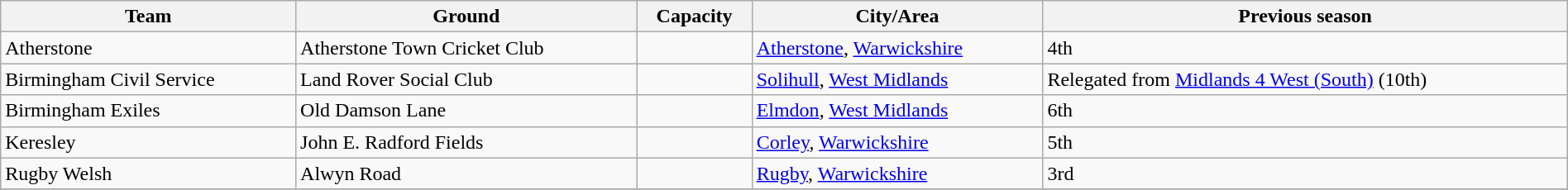<table class="wikitable sortable" width=100%>
<tr>
<th>Team</th>
<th>Ground</th>
<th>Capacity</th>
<th>City/Area</th>
<th>Previous season</th>
</tr>
<tr>
<td>Atherstone</td>
<td>Atherstone Town Cricket Club</td>
<td></td>
<td><a href='#'>Atherstone</a>, <a href='#'>Warwickshire</a></td>
<td>4th</td>
</tr>
<tr>
<td>Birmingham Civil Service</td>
<td>Land Rover Social Club</td>
<td></td>
<td><a href='#'>Solihull</a>, <a href='#'>West Midlands</a></td>
<td>Relegated from <a href='#'>Midlands 4 West (South)</a> (10th)</td>
</tr>
<tr>
<td>Birmingham Exiles</td>
<td>Old Damson Lane</td>
<td></td>
<td><a href='#'>Elmdon</a>, <a href='#'>West Midlands</a></td>
<td>6th</td>
</tr>
<tr>
<td>Keresley</td>
<td>John E. Radford Fields</td>
<td></td>
<td><a href='#'>Corley</a>, <a href='#'>Warwickshire</a></td>
<td>5th</td>
</tr>
<tr>
<td>Rugby Welsh</td>
<td>Alwyn Road</td>
<td></td>
<td><a href='#'>Rugby</a>, <a href='#'>Warwickshire</a></td>
<td>3rd</td>
</tr>
<tr>
</tr>
</table>
